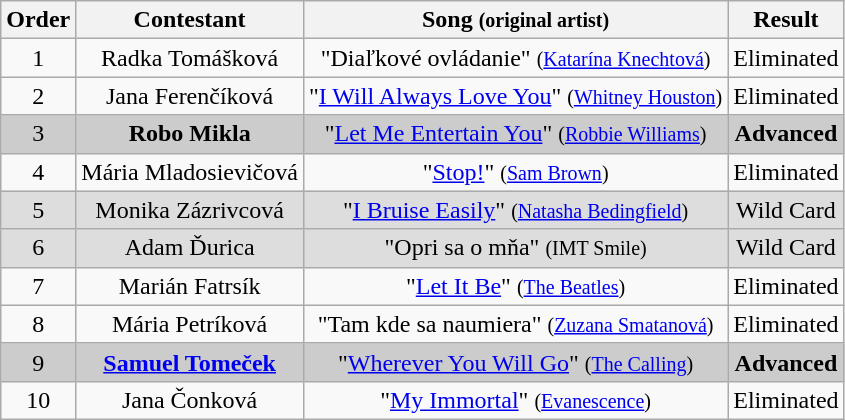<table class="wikitable plainrowheaders" style="text-align:center;">
<tr>
<th scope="col">Order</th>
<th scope="col">Contestant</th>
<th scope="col">Song <small>(original artist)</small></th>
<th scope="col">Result</th>
</tr>
<tr>
<td>1</td>
<td>Radka Tomášková</td>
<td>"Diaľkové ovládanie" <small>(<a href='#'>Katarína Knechtová</a>)</small></td>
<td>Eliminated</td>
</tr>
<tr>
<td>2</td>
<td>Jana Ferenčíková</td>
<td>"<a href='#'>I Will Always Love You</a>" <small>(<a href='#'>Whitney Houston</a>)</small></td>
<td>Eliminated</td>
</tr>
<tr style="background:#ccc;">
<td>3</td>
<td><strong>Robo Mikla</strong></td>
<td>"<a href='#'>Let Me Entertain You</a>" <small>(<a href='#'>Robbie Williams</a>)</small></td>
<td><strong>Advanced</strong></td>
</tr>
<tr>
<td>4</td>
<td>Mária Mladosievičová</td>
<td>"<a href='#'>Stop!</a>" <small>(<a href='#'>Sam Brown</a>)</small></td>
<td>Eliminated</td>
</tr>
<tr style="background:#ddd;">
<td>5</td>
<td>Monika Zázrivcová</td>
<td>"<a href='#'>I Bruise Easily</a>" <small>(<a href='#'>Natasha Bedingfield</a>)</small></td>
<td>Wild Card</td>
</tr>
<tr style="background:#ddd;">
<td>6</td>
<td>Adam Ďurica</td>
<td>"Opri sa o mňa" <small>(IMT Smile)</small></td>
<td>Wild Card</td>
</tr>
<tr>
<td>7</td>
<td>Marián Fatrsík</td>
<td>"<a href='#'>Let It Be</a>" <small>(<a href='#'>The Beatles</a>)</small></td>
<td>Eliminated</td>
</tr>
<tr>
<td>8</td>
<td>Mária Petríková</td>
<td>"Tam kde sa naumiera" <small>(<a href='#'>Zuzana Smatanová</a>)</small></td>
<td>Eliminated</td>
</tr>
<tr style="background:#ccc;">
<td>9</td>
<td><strong><a href='#'>Samuel Tomeček</a></strong></td>
<td>"<a href='#'>Wherever You Will Go</a>" <small>(<a href='#'>The Calling</a>)</small></td>
<td><strong>Advanced</strong></td>
</tr>
<tr>
<td>10</td>
<td>Jana Čonková</td>
<td>"<a href='#'>My Immortal</a>" <small>(<a href='#'>Evanescence</a>)</small></td>
<td>Eliminated</td>
</tr>
</table>
